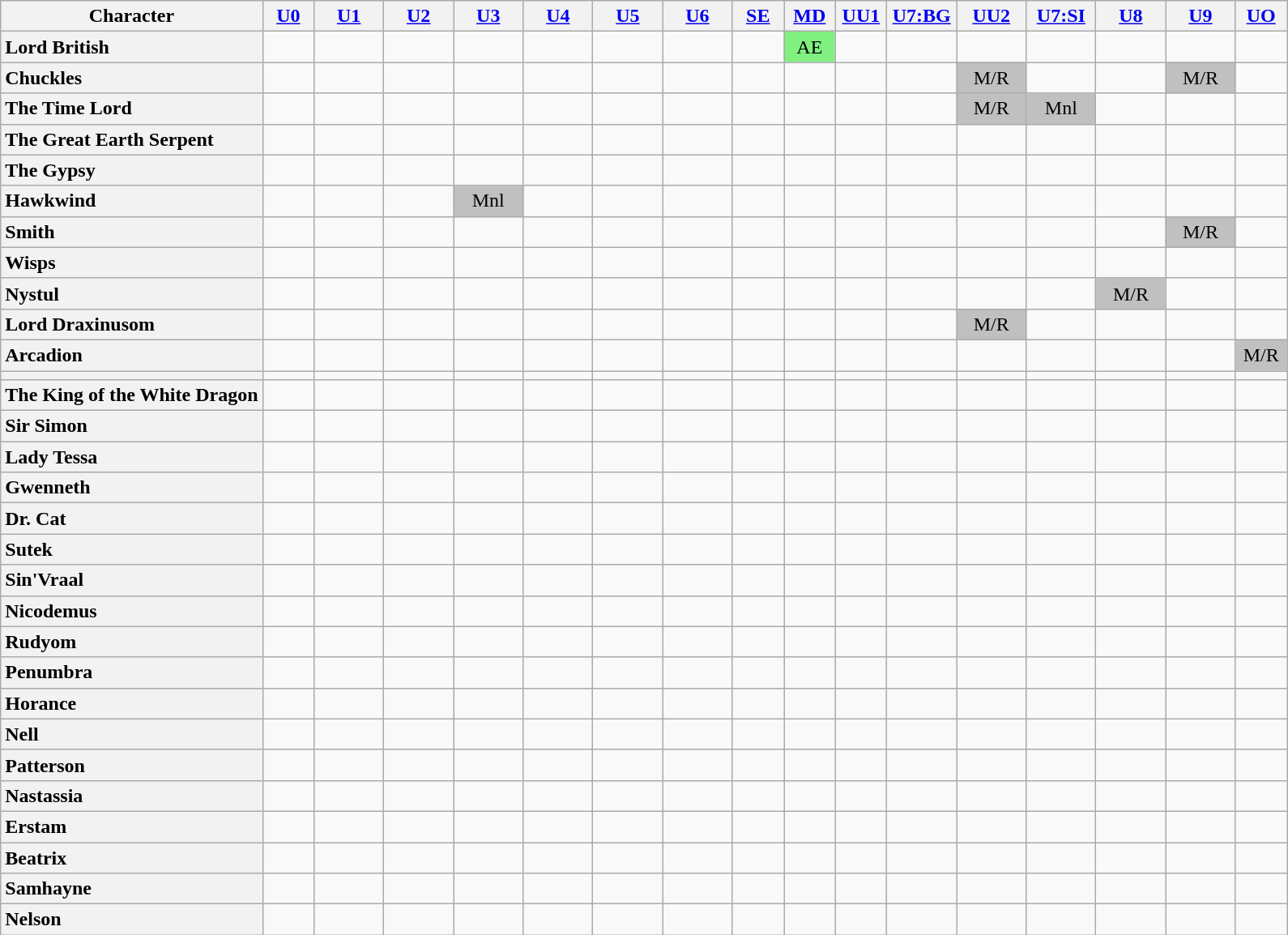<table class="wikitable" style="text-align: center;">
<tr>
<th>Character</th>
<th style="width:35px"><a href='#'>U0</a></th>
<th style="width:50px"><a href='#'>U1</a></th>
<th style="width:50px"><a href='#'>U2</a></th>
<th style="width:50px"><a href='#'>U3</a></th>
<th style="width:50px"><a href='#'>U4</a></th>
<th style="width:50px"><a href='#'>U5</a></th>
<th style="width:50px"><a href='#'>U6</a></th>
<th style="width:35px"><a href='#'>SE</a></th>
<th style="width:35px"><a href='#'>MD</a></th>
<th style="width:35px"><a href='#'>UU1</a></th>
<th style="width:50px"><a href='#'>U7:BG</a></th>
<th style="width:50px"><a href='#'>UU2</a></th>
<th style="width:50px"><a href='#'>U7:SI</a></th>
<th style="width:50px"><a href='#'>U8</a></th>
<th style="width:50px"><a href='#'>U9</a></th>
<th style="width:35px"><a href='#'>UO</a></th>
</tr>
<tr>
<th style="text-align: left;">Lord British</th>
<td></td>
<td></td>
<td></td>
<td></td>
<td></td>
<td></td>
<td></td>
<td></td>
<td style="background: #80F080">AE</td>
<td></td>
<td></td>
<td></td>
<td></td>
<td></td>
<td></td>
<td></td>
</tr>
<tr>
<th style="text-align: left;">Chuckles</th>
<td></td>
<td></td>
<td></td>
<td></td>
<td></td>
<td></td>
<td></td>
<td></td>
<td></td>
<td></td>
<td></td>
<td style="background: #C0C0C0">M/R</td>
<td></td>
<td></td>
<td style="background: #C0C0C0">M/R</td>
<td></td>
</tr>
<tr>
<th style="text-align: left;">The Time Lord</th>
<td></td>
<td></td>
<td></td>
<td></td>
<td></td>
<td></td>
<td></td>
<td></td>
<td></td>
<td></td>
<td></td>
<td style="background: #C0C0C0">M/R</td>
<td style="background: #C0C0C0">Mnl</td>
<td></td>
<td></td>
<td></td>
</tr>
<tr>
<th style="text-align: left;">The Great Earth Serpent</th>
<td></td>
<td></td>
<td></td>
<td></td>
<td></td>
<td></td>
<td></td>
<td></td>
<td></td>
<td></td>
<td></td>
<td></td>
<td></td>
<td></td>
<td></td>
<td></td>
</tr>
<tr>
<th style="text-align: left;">The Gypsy</th>
<td></td>
<td></td>
<td></td>
<td></td>
<td></td>
<td></td>
<td></td>
<td></td>
<td></td>
<td></td>
<td></td>
<td></td>
<td></td>
<td></td>
<td></td>
<td></td>
</tr>
<tr>
<th style="text-align: left;">Hawkwind</th>
<td></td>
<td></td>
<td></td>
<td style="background: #C0C0C0">Mnl</td>
<td></td>
<td></td>
<td></td>
<td></td>
<td></td>
<td></td>
<td></td>
<td></td>
<td></td>
<td></td>
<td></td>
<td></td>
</tr>
<tr>
<th style="text-align: left;">Smith</th>
<td></td>
<td></td>
<td></td>
<td></td>
<td></td>
<td></td>
<td></td>
<td></td>
<td></td>
<td></td>
<td></td>
<td></td>
<td></td>
<td></td>
<td style="background: #C0C0C0">M/R</td>
<td></td>
</tr>
<tr>
<th style="text-align: left;">Wisps</th>
<td></td>
<td></td>
<td></td>
<td></td>
<td></td>
<td></td>
<td></td>
<td></td>
<td></td>
<td></td>
<td></td>
<td></td>
<td></td>
<td></td>
<td></td>
<td></td>
</tr>
<tr>
<th style="text-align: left;">Nystul</th>
<td></td>
<td></td>
<td></td>
<td></td>
<td></td>
<td></td>
<td></td>
<td></td>
<td></td>
<td></td>
<td></td>
<td></td>
<td></td>
<td style="background: #C0C0C0">M/R</td>
<td></td>
<td></td>
</tr>
<tr>
<th style="text-align: left;">Lord Draxinusom</th>
<td></td>
<td></td>
<td></td>
<td></td>
<td></td>
<td></td>
<td></td>
<td></td>
<td></td>
<td></td>
<td></td>
<td style="background: #C0C0C0">M/R</td>
<td></td>
<td></td>
<td></td>
<td></td>
</tr>
<tr>
<th style="text-align: left;">Arcadion</th>
<td></td>
<td></td>
<td></td>
<td></td>
<td></td>
<td></td>
<td></td>
<td></td>
<td></td>
<td></td>
<td></td>
<td></td>
<td></td>
<td></td>
<td></td>
<td style="background: #C0C0C0">M/R</td>
</tr>
<tr>
<th></th>
<td></td>
<td></td>
<td></td>
<td></td>
<td></td>
<td></td>
<td></td>
<td></td>
<td></td>
<td></td>
<td></td>
<td></td>
<td></td>
<td></td>
<td></td>
<td></td>
</tr>
<tr>
<th style="text-align: left;">The King of the White Dragon</th>
<td></td>
<td></td>
<td></td>
<td></td>
<td></td>
<td></td>
<td></td>
<td></td>
<td></td>
<td></td>
<td></td>
<td></td>
<td></td>
<td></td>
<td></td>
<td></td>
</tr>
<tr>
<th style="text-align: left;">Sir Simon</th>
<td></td>
<td></td>
<td></td>
<td></td>
<td></td>
<td></td>
<td></td>
<td></td>
<td></td>
<td></td>
<td></td>
<td></td>
<td></td>
<td></td>
<td></td>
<td></td>
</tr>
<tr>
<th style="text-align: left;">Lady Tessa</th>
<td></td>
<td></td>
<td></td>
<td></td>
<td></td>
<td></td>
<td></td>
<td></td>
<td></td>
<td></td>
<td></td>
<td></td>
<td></td>
<td></td>
<td></td>
<td></td>
</tr>
<tr>
<th style="text-align: left;">Gwenneth</th>
<td></td>
<td></td>
<td></td>
<td></td>
<td></td>
<td></td>
<td></td>
<td></td>
<td></td>
<td></td>
<td></td>
<td></td>
<td></td>
<td></td>
<td></td>
<td></td>
</tr>
<tr>
<th style="text-align: left;">Dr. Cat</th>
<td></td>
<td></td>
<td></td>
<td></td>
<td></td>
<td></td>
<td></td>
<td></td>
<td></td>
<td></td>
<td></td>
<td></td>
<td></td>
<td></td>
<td></td>
<td></td>
</tr>
<tr>
<th style="text-align: left;">Sutek</th>
<td></td>
<td></td>
<td></td>
<td></td>
<td></td>
<td></td>
<td></td>
<td></td>
<td></td>
<td></td>
<td></td>
<td></td>
<td></td>
<td></td>
<td></td>
<td></td>
</tr>
<tr>
<th style="text-align: left;">Sin'Vraal</th>
<td></td>
<td></td>
<td></td>
<td></td>
<td></td>
<td></td>
<td></td>
<td></td>
<td></td>
<td></td>
<td></td>
<td></td>
<td></td>
<td></td>
<td></td>
<td></td>
</tr>
<tr>
<th style="text-align: left;">Nicodemus</th>
<td></td>
<td></td>
<td></td>
<td></td>
<td></td>
<td></td>
<td></td>
<td></td>
<td></td>
<td></td>
<td></td>
<td></td>
<td></td>
<td></td>
<td></td>
<td></td>
</tr>
<tr>
<th style="text-align: left;">Rudyom</th>
<td></td>
<td></td>
<td></td>
<td></td>
<td></td>
<td></td>
<td></td>
<td></td>
<td></td>
<td></td>
<td></td>
<td></td>
<td></td>
<td></td>
<td></td>
<td></td>
</tr>
<tr>
<th style="text-align: left;">Penumbra</th>
<td></td>
<td></td>
<td></td>
<td></td>
<td></td>
<td></td>
<td></td>
<td></td>
<td></td>
<td></td>
<td></td>
<td></td>
<td></td>
<td></td>
<td></td>
<td></td>
</tr>
<tr>
<th style="text-align: left;">Horance</th>
<td></td>
<td></td>
<td></td>
<td></td>
<td></td>
<td></td>
<td></td>
<td></td>
<td></td>
<td></td>
<td></td>
<td></td>
<td></td>
<td></td>
<td></td>
<td></td>
</tr>
<tr>
<th style="text-align: left;">Nell</th>
<td></td>
<td></td>
<td></td>
<td></td>
<td></td>
<td></td>
<td></td>
<td></td>
<td></td>
<td></td>
<td></td>
<td></td>
<td></td>
<td></td>
<td></td>
<td></td>
</tr>
<tr>
<th style="text-align: left;">Patterson</th>
<td></td>
<td></td>
<td></td>
<td></td>
<td></td>
<td></td>
<td></td>
<td></td>
<td></td>
<td></td>
<td></td>
<td></td>
<td></td>
<td></td>
<td></td>
<td></td>
</tr>
<tr>
<th style="text-align: left;">Nastassia</th>
<td></td>
<td></td>
<td></td>
<td></td>
<td></td>
<td></td>
<td></td>
<td></td>
<td></td>
<td></td>
<td></td>
<td></td>
<td></td>
<td></td>
<td></td>
<td></td>
</tr>
<tr>
<th style="text-align: left;">Erstam</th>
<td></td>
<td></td>
<td></td>
<td></td>
<td></td>
<td></td>
<td></td>
<td></td>
<td></td>
<td></td>
<td></td>
<td></td>
<td></td>
<td></td>
<td></td>
<td></td>
</tr>
<tr>
<th style="text-align: left;">Beatrix</th>
<td></td>
<td></td>
<td></td>
<td></td>
<td></td>
<td></td>
<td></td>
<td></td>
<td></td>
<td></td>
<td></td>
<td></td>
<td></td>
<td></td>
<td></td>
<td></td>
</tr>
<tr>
<th style="text-align: left;">Samhayne</th>
<td></td>
<td></td>
<td></td>
<td></td>
<td></td>
<td></td>
<td></td>
<td></td>
<td></td>
<td></td>
<td></td>
<td></td>
<td></td>
<td></td>
<td></td>
<td></td>
</tr>
<tr>
<th style="text-align: left;">Nelson</th>
<td></td>
<td></td>
<td></td>
<td></td>
<td></td>
<td></td>
<td></td>
<td></td>
<td></td>
<td></td>
<td></td>
<td></td>
<td></td>
<td></td>
<td></td>
<td></td>
</tr>
</table>
